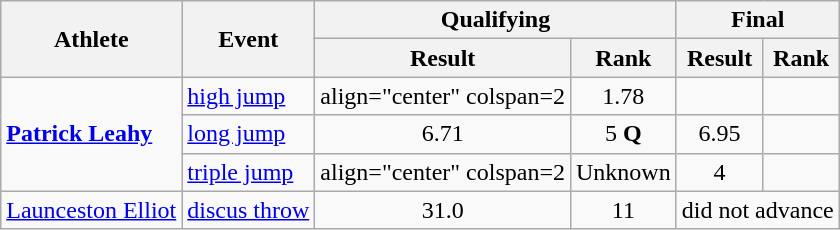<table class="wikitable sortable">
<tr>
<th rowspan="2">Athlete</th>
<th rowspan="2">Event</th>
<th colspan="2">Qualifying</th>
<th colspan="2">Final</th>
</tr>
<tr>
<th>Result</th>
<th>Rank</th>
<th>Result</th>
<th>Rank</th>
</tr>
<tr>
<td rowspan=3><strong><a href='#'>Patrick Leahy</a></strong></td>
<td><a href='#'>high jump</a></td>
<td>align="center" colspan=2 </td>
<td align="center">1.78</td>
<td align="center"></td>
</tr>
<tr>
<td><a href='#'>long jump</a></td>
<td align="center">6.71</td>
<td align="center">5 <strong>Q</strong></td>
<td align="center">6.95</td>
<td align="center"></td>
</tr>
<tr>
<td><a href='#'>triple jump</a></td>
<td>align="center" colspan=2 </td>
<td align="center">Unknown</td>
<td align="center">4</td>
</tr>
<tr>
<td><a href='#'>Launceston Elliot</a></td>
<td><a href='#'>discus throw</a></td>
<td align="center">31.0</td>
<td align="center">11</td>
<td align="center" colspan=2>did not advance</td>
</tr>
</table>
